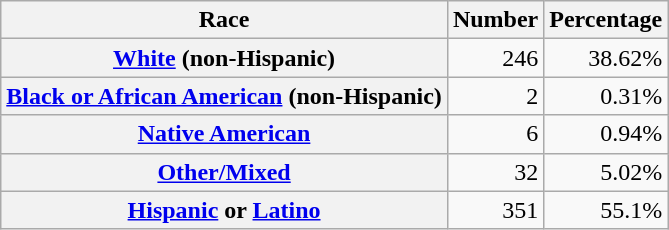<table class="wikitable" style="text-align:right">
<tr>
<th scope="col">Race</th>
<th scope="col">Number</th>
<th scope="col">Percentage</th>
</tr>
<tr>
<th scope="row"><a href='#'>White</a> (non-Hispanic)</th>
<td>246</td>
<td>38.62%</td>
</tr>
<tr>
<th scope="row"><a href='#'>Black or African American</a> (non-Hispanic)</th>
<td>2</td>
<td>0.31%</td>
</tr>
<tr>
<th scope="row"><a href='#'>Native American</a></th>
<td>6</td>
<td>0.94%</td>
</tr>
<tr>
<th scope="row"><a href='#'>Other/Mixed</a></th>
<td>32</td>
<td>5.02%</td>
</tr>
<tr>
<th scope="row"><a href='#'>Hispanic</a> or <a href='#'>Latino</a></th>
<td>351</td>
<td>55.1%</td>
</tr>
</table>
